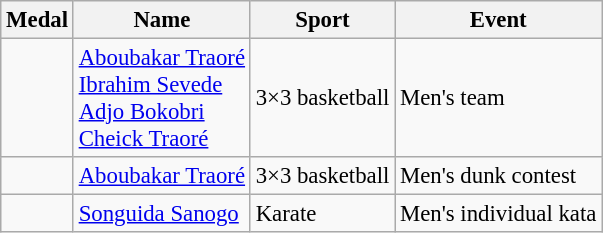<table class="wikitable sortable" style="font-size: 95%;">
<tr>
<th>Medal</th>
<th>Name</th>
<th>Sport</th>
<th>Event</th>
</tr>
<tr>
<td></td>
<td><a href='#'>Aboubakar Traoré</a><br><a href='#'>Ibrahim Sevede</a><br><a href='#'>Adjo Bokobri</a><br><a href='#'>Cheick Traoré</a></td>
<td>3×3 basketball</td>
<td>Men's team</td>
</tr>
<tr>
<td></td>
<td><a href='#'>Aboubakar Traoré</a></td>
<td>3×3 basketball</td>
<td>Men's dunk contest</td>
</tr>
<tr>
<td></td>
<td><a href='#'>Songuida Sanogo</a></td>
<td>Karate</td>
<td>Men's individual kata</td>
</tr>
</table>
